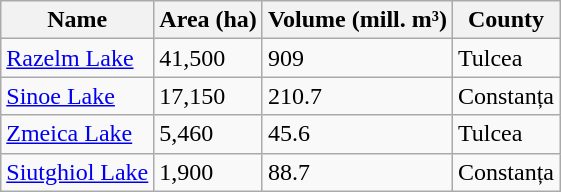<table class="wikitable sortable">
<tr>
<th>Name</th>
<th>Area (ha)</th>
<th>Volume (mill. m³)</th>
<th>County</th>
</tr>
<tr>
<td><a href='#'>Razelm Lake</a></td>
<td>41,500</td>
<td>909</td>
<td>Tulcea</td>
</tr>
<tr>
<td><a href='#'>Sinoe Lake</a></td>
<td>17,150</td>
<td>210.7</td>
<td>Constanța</td>
</tr>
<tr>
<td><a href='#'>Zmeica Lake</a></td>
<td>5,460</td>
<td>45.6</td>
<td>Tulcea</td>
</tr>
<tr>
<td><a href='#'>Siutghiol Lake</a></td>
<td>1,900</td>
<td>88.7</td>
<td>Constanța</td>
</tr>
</table>
